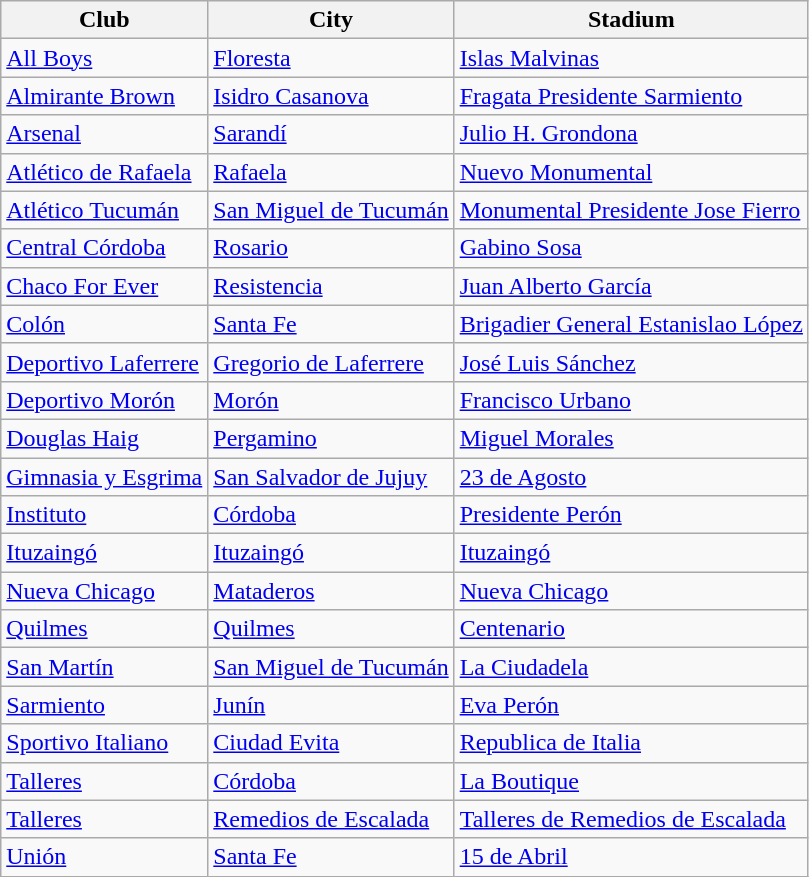<table class="wikitable sortable">
<tr>
<th>Club</th>
<th>City</th>
<th>Stadium</th>
</tr>
<tr>
<td><a href='#'>All Boys</a></td>
<td><a href='#'>Floresta</a></td>
<td><a href='#'>Islas Malvinas</a></td>
</tr>
<tr>
<td><a href='#'>Almirante Brown</a></td>
<td><a href='#'>Isidro Casanova</a></td>
<td><a href='#'>Fragata Presidente Sarmiento</a></td>
</tr>
<tr>
<td><a href='#'>Arsenal</a></td>
<td><a href='#'>Sarandí</a></td>
<td><a href='#'>Julio H. Grondona</a></td>
</tr>
<tr>
<td><a href='#'>Atlético de Rafaela</a></td>
<td><a href='#'>Rafaela</a></td>
<td><a href='#'>Nuevo Monumental</a></td>
</tr>
<tr>
<td><a href='#'>Atlético Tucumán</a></td>
<td><a href='#'>San Miguel de Tucumán</a></td>
<td><a href='#'>Monumental Presidente Jose Fierro</a></td>
</tr>
<tr>
<td><a href='#'>Central Córdoba</a></td>
<td><a href='#'>Rosario</a></td>
<td><a href='#'>Gabino Sosa</a></td>
</tr>
<tr>
<td><a href='#'>Chaco For Ever</a></td>
<td><a href='#'>Resistencia</a></td>
<td><a href='#'>Juan Alberto García</a></td>
</tr>
<tr>
<td><a href='#'>Colón</a></td>
<td><a href='#'>Santa Fe</a></td>
<td><a href='#'>Brigadier General Estanislao López</a></td>
</tr>
<tr>
<td><a href='#'>Deportivo Laferrere</a></td>
<td><a href='#'>Gregorio de Laferrere</a></td>
<td><a href='#'>José Luis Sánchez</a></td>
</tr>
<tr>
<td><a href='#'>Deportivo Morón</a></td>
<td><a href='#'>Morón</a></td>
<td><a href='#'>Francisco Urbano</a></td>
</tr>
<tr>
<td><a href='#'>Douglas Haig</a></td>
<td><a href='#'>Pergamino</a></td>
<td><a href='#'>Miguel Morales</a></td>
</tr>
<tr>
<td><a href='#'>Gimnasia y Esgrima</a></td>
<td><a href='#'>San Salvador de Jujuy</a></td>
<td><a href='#'>23 de Agosto</a></td>
</tr>
<tr>
<td><a href='#'>Instituto</a></td>
<td><a href='#'>Córdoba</a></td>
<td><a href='#'>Presidente Perón</a></td>
</tr>
<tr>
<td><a href='#'>Ituzaingó</a></td>
<td><a href='#'>Ituzaingó</a></td>
<td><a href='#'>Ituzaingó</a></td>
</tr>
<tr>
<td><a href='#'>Nueva Chicago</a></td>
<td><a href='#'>Mataderos</a></td>
<td><a href='#'>Nueva Chicago</a></td>
</tr>
<tr>
<td><a href='#'>Quilmes</a></td>
<td><a href='#'>Quilmes</a></td>
<td><a href='#'>Centenario</a></td>
</tr>
<tr>
<td><a href='#'>San Martín</a></td>
<td><a href='#'>San Miguel de Tucumán</a></td>
<td><a href='#'>La Ciudadela</a></td>
</tr>
<tr>
<td><a href='#'>Sarmiento</a></td>
<td><a href='#'>Junín</a></td>
<td><a href='#'>Eva Perón</a></td>
</tr>
<tr>
<td><a href='#'>Sportivo Italiano</a></td>
<td><a href='#'>Ciudad Evita</a></td>
<td><a href='#'>Republica de Italia</a></td>
</tr>
<tr>
<td><a href='#'>Talleres</a></td>
<td><a href='#'>Córdoba</a></td>
<td><a href='#'>La Boutique</a></td>
</tr>
<tr>
<td><a href='#'>Talleres</a></td>
<td><a href='#'>Remedios de Escalada</a></td>
<td><a href='#'>Talleres de Remedios de Escalada</a></td>
</tr>
<tr>
<td><a href='#'>Unión</a></td>
<td><a href='#'>Santa Fe</a></td>
<td><a href='#'>15 de Abril</a></td>
</tr>
</table>
